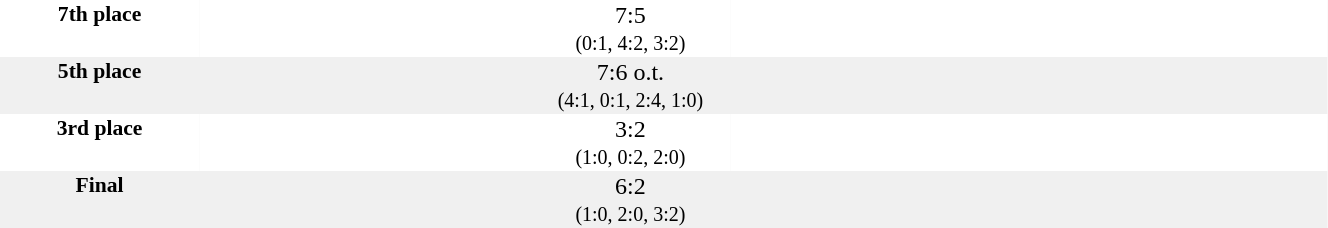<table style="width: 70%; background: #F0F0F0;" cellspacing="0">
<tr style="background: #FFFFFF;" valign="top">
<td align="center" width="15%" style="font-size:90%;"><strong>7th place</strong></td>
<td width="25%" align="right"></td>
<td width="15%" align="center">7:5<br><small>(0:1, 4:2, 3:2)</small></td>
<td width="25%" align="left"></td>
<td style="font-size:85%;"></td>
</tr>
<tr valign="top">
<td align="center" style="font-size:90%;"><strong>5th place</strong></td>
<td align="right"></td>
<td align="center">7:6 o.t.<br><small>(4:1, 0:1, 2:4, 1:0)</small></td>
<td align="left"></td>
<td style="font-size:85%;"></td>
</tr>
<tr style="background: #FFFFFF;" valign="top">
<td align="center" width="15%" style="font-size:90%;"><strong>3rd place</strong></td>
<td align="right"></td>
<td align="center">3:2<br><small>(1:0, 0:2, 2:0)</small></td>
<td align="left"></td>
<td style="font-size:85%;"></td>
</tr>
<tr valign="top">
<td align="center" style="font-size:90%;"><strong>Final</strong></td>
<td align="right"></td>
<td align="center">6:2<br><small>(1:0, 2:0, 3:2)</small></td>
<td align="left"></td>
<td style="font-size:85%;"></td>
</tr>
</table>
